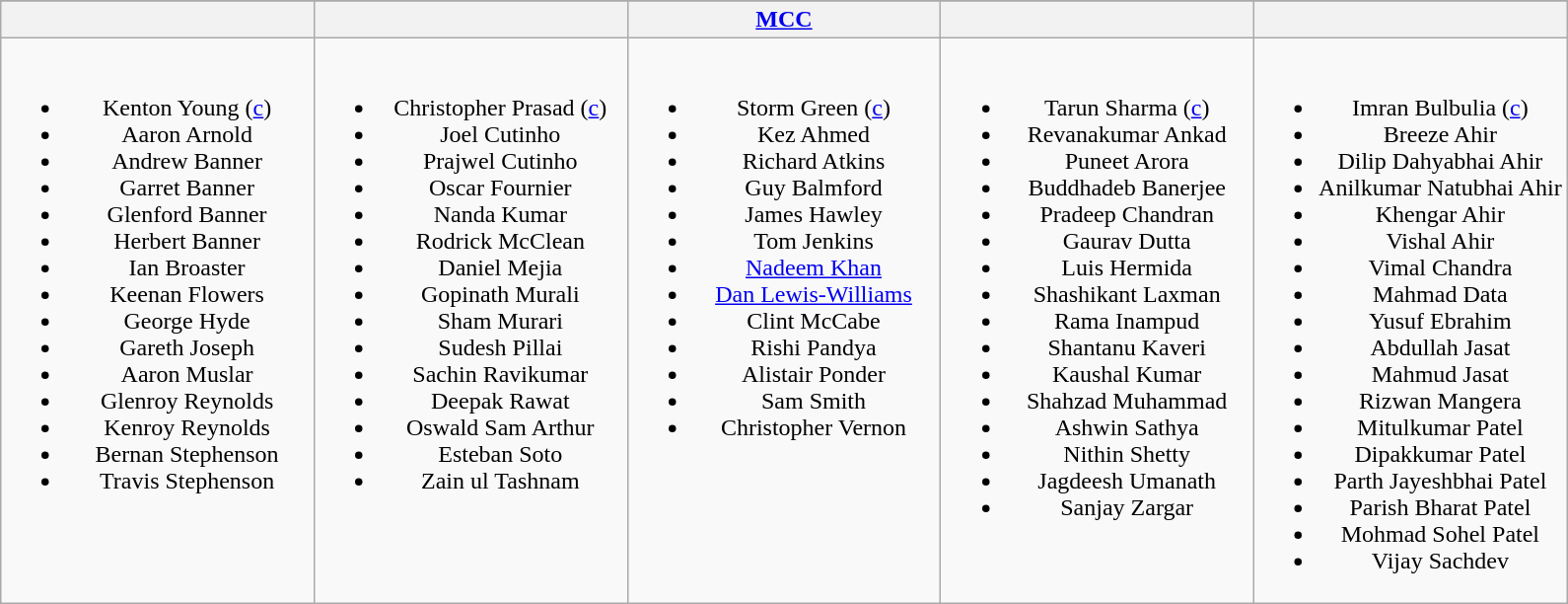<table class="wikitable" style="text-align:center; margin:auto">
<tr>
</tr>
<tr>
<th width=20%></th>
<th width=20%></th>
<th width=20%> <a href='#'>MCC</a></th>
<th width=20%></th>
<th width=20%></th>
</tr>
<tr style="vertical-align:top">
<td><br><ul><li>Kenton Young (<a href='#'>c</a>)</li><li>Aaron Arnold</li><li>Andrew Banner</li><li>Garret Banner</li><li>Glenford Banner</li><li>Herbert Banner</li><li>Ian Broaster</li><li>Keenan Flowers</li><li>George Hyde</li><li>Gareth Joseph</li><li>Aaron Muslar</li><li>Glenroy Reynolds</li><li>Kenroy Reynolds</li><li>Bernan Stephenson</li><li>Travis Stephenson</li></ul></td>
<td><br><ul><li>Christopher Prasad (<a href='#'>c</a>)</li><li>Joel Cutinho</li><li>Prajwel Cutinho</li><li>Oscar Fournier</li><li>Nanda Kumar</li><li>Rodrick McClean</li><li>Daniel Mejia</li><li>Gopinath Murali</li><li>Sham Murari</li><li>Sudesh Pillai</li><li>Sachin Ravikumar</li><li>Deepak Rawat</li><li>Oswald Sam Arthur</li><li>Esteban Soto</li><li>Zain ul Tashnam</li></ul></td>
<td><br><ul><li>Storm Green (<a href='#'>c</a>)</li><li>Kez Ahmed</li><li>Richard Atkins</li><li>Guy Balmford</li><li>James Hawley</li><li>Tom Jenkins</li><li><a href='#'>Nadeem Khan</a></li><li><a href='#'>Dan Lewis-Williams</a></li><li>Clint McCabe</li><li>Rishi Pandya</li><li>Alistair Ponder</li><li>Sam Smith</li><li>Christopher Vernon</li></ul></td>
<td><br><ul><li>Tarun Sharma (<a href='#'>c</a>)</li><li>Revanakumar Ankad</li><li>Puneet Arora</li><li>Buddhadeb Banerjee</li><li>Pradeep Chandran</li><li>Gaurav Dutta</li><li>Luis Hermida</li><li>Shashikant Laxman</li><li>Rama Inampud</li><li>Shantanu Kaveri</li><li>Kaushal Kumar</li><li>Shahzad Muhammad</li><li>Ashwin Sathya</li><li>Nithin Shetty</li><li>Jagdeesh Umanath</li><li>Sanjay Zargar</li></ul></td>
<td><br><ul><li>Imran Bulbulia (<a href='#'>c</a>)</li><li>Breeze Ahir</li><li>Dilip Dahyabhai Ahir</li><li>Anilkumar Natubhai Ahir</li><li>Khengar Ahir</li><li>Vishal Ahir</li><li>Vimal Chandra</li><li>Mahmad Data</li><li>Yusuf Ebrahim</li><li>Abdullah Jasat</li><li>Mahmud Jasat</li><li>Rizwan Mangera</li><li>Mitulkumar Patel</li><li>Dipakkumar Patel</li><li>Parth Jayeshbhai Patel</li><li>Parish Bharat Patel</li><li>Mohmad Sohel Patel</li><li>Vijay Sachdev</li></ul></td>
</tr>
</table>
